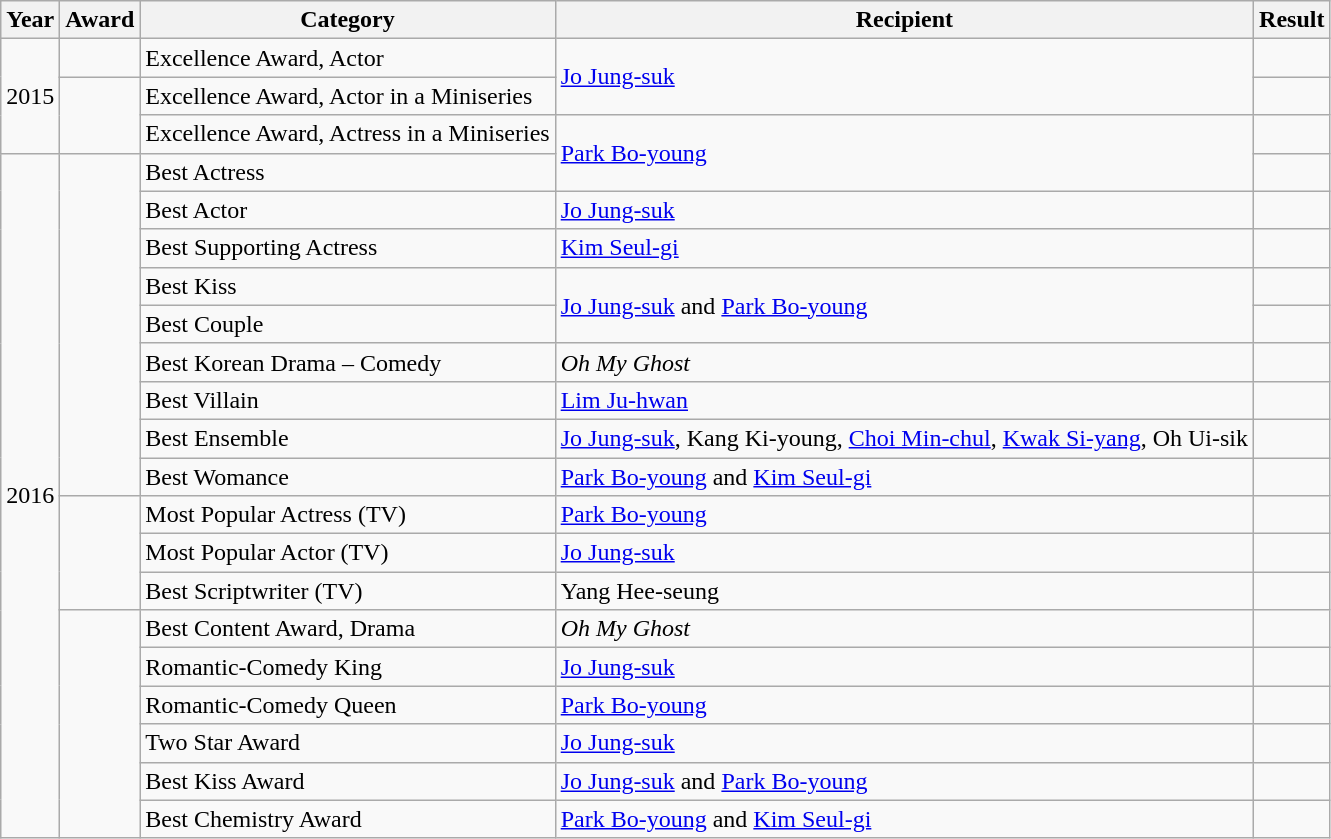<table class="wikitable">
<tr>
<th>Year</th>
<th>Award</th>
<th>Category</th>
<th>Recipient</th>
<th>Result</th>
</tr>
<tr>
<td rowspan="3">2015</td>
<td></td>
<td>Excellence Award, Actor</td>
<td rowspan="2"><a href='#'>Jo Jung-suk</a></td>
<td></td>
</tr>
<tr>
<td rowspan="2"></td>
<td>Excellence Award, Actor in a Miniseries</td>
<td></td>
</tr>
<tr>
<td>Excellence Award, Actress in a Miniseries</td>
<td rowspan="2"><a href='#'>Park Bo-young</a></td>
<td></td>
</tr>
<tr>
<td rowspan="18">2016</td>
<td rowspan="9"></td>
<td>Best Actress</td>
<td></td>
</tr>
<tr>
<td>Best Actor</td>
<td><a href='#'>Jo Jung-suk</a></td>
<td></td>
</tr>
<tr>
<td>Best Supporting Actress</td>
<td><a href='#'>Kim Seul-gi</a></td>
<td></td>
</tr>
<tr>
<td>Best Kiss</td>
<td rowspan="2"><a href='#'>Jo Jung-suk</a> and <a href='#'>Park Bo-young</a></td>
<td></td>
</tr>
<tr>
<td>Best Couple</td>
<td></td>
</tr>
<tr>
<td>Best Korean Drama – Comedy</td>
<td><em>Oh My Ghost</em></td>
<td></td>
</tr>
<tr>
<td>Best Villain</td>
<td><a href='#'>Lim Ju-hwan</a></td>
<td></td>
</tr>
<tr>
<td>Best Ensemble</td>
<td><a href='#'>Jo Jung-suk</a>, Kang Ki-young, <a href='#'>Choi Min-chul</a>, <a href='#'>Kwak Si-yang</a>, Oh Ui-sik</td>
<td></td>
</tr>
<tr>
<td>Best Womance</td>
<td><a href='#'>Park Bo-young</a> and <a href='#'>Kim Seul-gi</a></td>
<td></td>
</tr>
<tr>
<td rowspan="3"></td>
<td>Most Popular Actress (TV)</td>
<td><a href='#'>Park Bo-young</a></td>
<td></td>
</tr>
<tr>
<td>Most Popular Actor (TV)</td>
<td><a href='#'>Jo Jung-suk</a></td>
<td></td>
</tr>
<tr>
<td>Best Scriptwriter (TV)</td>
<td>Yang Hee-seung</td>
<td></td>
</tr>
<tr>
<td rowspan="6"></td>
<td>Best Content Award, Drama</td>
<td><em>Oh My Ghost</em></td>
<td></td>
</tr>
<tr>
<td>Romantic-Comedy King</td>
<td><a href='#'>Jo Jung-suk</a></td>
<td></td>
</tr>
<tr>
<td>Romantic-Comedy Queen</td>
<td><a href='#'>Park Bo-young</a></td>
<td></td>
</tr>
<tr>
<td>Two Star Award</td>
<td><a href='#'>Jo Jung-suk</a></td>
<td></td>
</tr>
<tr>
<td>Best Kiss Award</td>
<td><a href='#'>Jo Jung-suk</a> and <a href='#'>Park Bo-young</a></td>
<td></td>
</tr>
<tr>
<td>Best Chemistry Award</td>
<td><a href='#'>Park Bo-young</a> and <a href='#'>Kim Seul-gi</a></td>
<td></td>
</tr>
</table>
